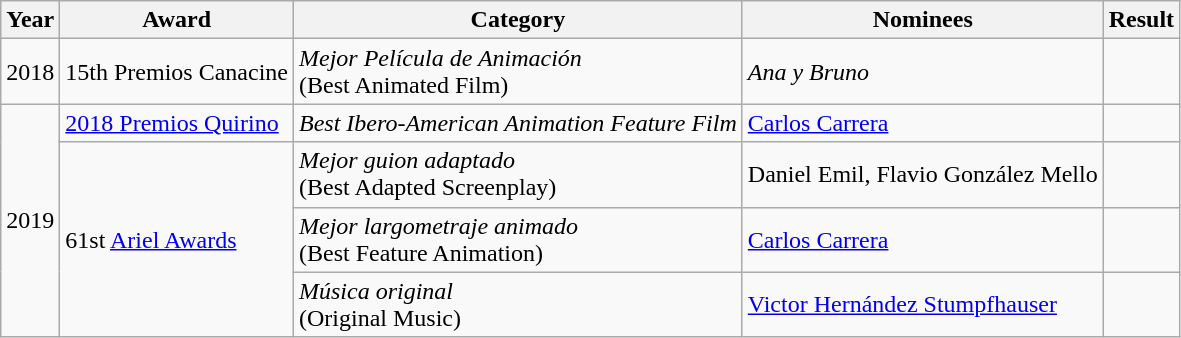<table class="wikitable">
<tr>
<th>Year</th>
<th>Award</th>
<th>Category</th>
<th>Nominees</th>
<th>Result</th>
</tr>
<tr>
<td>2018</td>
<td>15th Premios Canacine</td>
<td><em>Mejor Película de Animación</em><br>(Best Animated Film)</td>
<td><em>Ana y Bruno</em></td>
<td></td>
</tr>
<tr>
<td rowspan="4">2019</td>
<td><a href='#'>2018 Premios Quirino</a></td>
<td><em>Best Ibero-American Animation Feature Film</em></td>
<td><a href='#'>Carlos Carrera</a></td>
<td></td>
</tr>
<tr>
<td rowspan="3">61st <a href='#'>Ariel Awards</a></td>
<td><em>Mejor guion adaptado</em><br>(Best Adapted Screenplay)</td>
<td>Daniel Emil, Flavio González Mello</td>
<td></td>
</tr>
<tr>
<td><em>Mejor largometraje animado</em><br>(Best Feature Animation)</td>
<td><a href='#'>Carlos Carrera</a></td>
<td></td>
</tr>
<tr>
<td><em>Música original</em><br>(Original Music)</td>
<td><a href='#'>Victor Hernández Stumpfhauser</a></td>
<td></td>
</tr>
</table>
